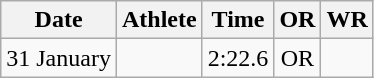<table class="wikitable" style="text-align:center">
<tr>
<th>Date</th>
<th>Athlete</th>
<th>Time</th>
<th>OR</th>
<th>WR</th>
</tr>
<tr>
<td>31 January</td>
<td></td>
<td>2:22.6</td>
<td>OR</td>
<td></td>
</tr>
</table>
